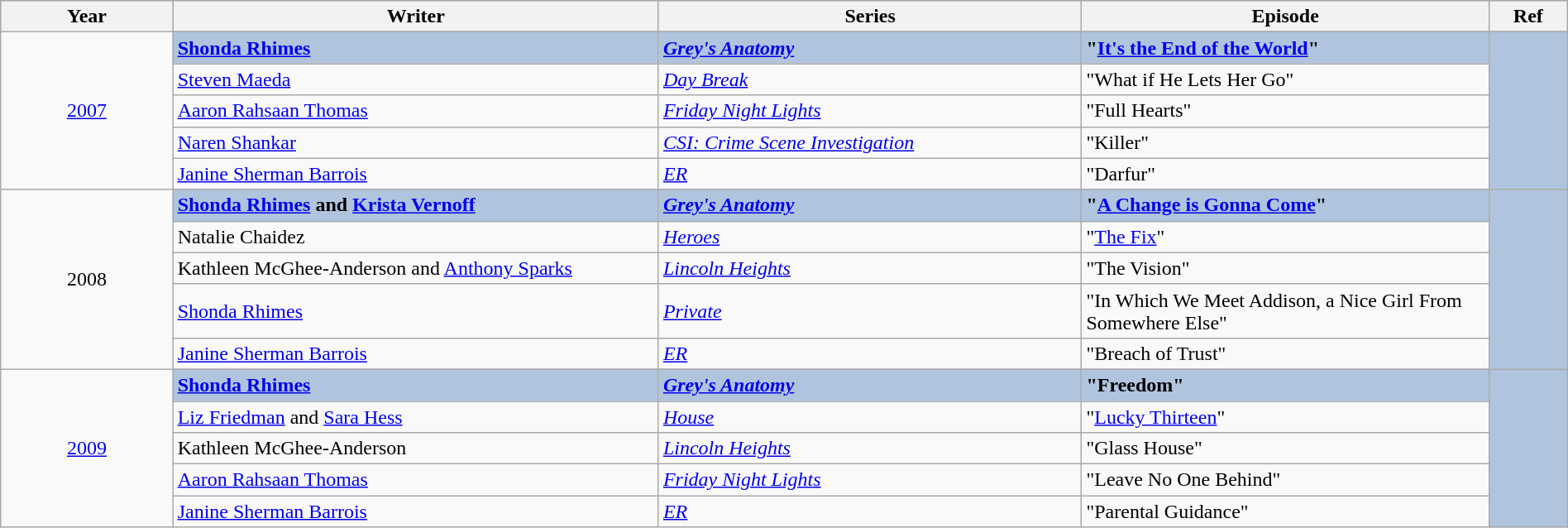<table class="wikitable" style="width:100%;">
<tr style="background:#bebebe;">
<th style="width:11%;">Year</th>
<th style="width:31%;">Writer</th>
<th style="width:27%;">Series</th>
<th style="width:26%;">Episode</th>
<th style="width:5%;">Ref</th>
</tr>
<tr>
<td rowspan="6" align="center"><a href='#'>2007</a></td>
</tr>
<tr style="background:#B0C4DE">
<td><strong><a href='#'>Shonda Rhimes</a></strong></td>
<td><strong><em><a href='#'>Grey's Anatomy</a></em></strong></td>
<td><strong>"<a href='#'>It's the End of the World</a>"</strong></td>
<td rowspan="6" align="center"></td>
</tr>
<tr>
<td><a href='#'>Steven Maeda</a></td>
<td><em><a href='#'>Day Break</a></em></td>
<td>"What if He Lets Her Go"</td>
</tr>
<tr>
<td><a href='#'>Aaron Rahsaan Thomas</a></td>
<td><em><a href='#'>Friday Night Lights</a></em></td>
<td>"Full Hearts"</td>
</tr>
<tr>
<td><a href='#'>Naren Shankar</a></td>
<td><em><a href='#'>CSI: Crime Scene Investigation</a></em></td>
<td>"Killer"</td>
</tr>
<tr>
<td><a href='#'>Janine Sherman Barrois</a></td>
<td><em><a href='#'>ER</a></em></td>
<td>"Darfur"</td>
</tr>
<tr>
<td rowspan="6" align="center">2008</td>
</tr>
<tr style="background:#B0C4DE">
<td><strong><a href='#'>Shonda Rhimes</a> and <a href='#'>Krista Vernoff</a></strong></td>
<td><strong><em><a href='#'>Grey's Anatomy</a></em></strong></td>
<td><strong>"<a href='#'>A Change is Gonna Come</a>"</strong></td>
<td rowspan="6" align="center"></td>
</tr>
<tr>
<td>Natalie Chaidez</td>
<td><em><a href='#'>Heroes</a></em></td>
<td>"<a href='#'>The Fix</a>"</td>
</tr>
<tr>
<td>Kathleen McGhee-Anderson and <a href='#'>Anthony Sparks</a></td>
<td><em><a href='#'>Lincoln Heights</a></em></td>
<td>"The Vision"</td>
</tr>
<tr>
<td><a href='#'>Shonda Rhimes</a></td>
<td><em><a href='#'>Private</a></em></td>
<td>"In Which We Meet Addison, a Nice Girl From Somewhere Else"</td>
</tr>
<tr>
<td><a href='#'>Janine Sherman Barrois</a></td>
<td><em><a href='#'>ER</a></em></td>
<td>"Breach of Trust"</td>
</tr>
<tr>
<td rowspan="6" align="center"><a href='#'>2009</a></td>
</tr>
<tr style="background:#B0C4DE">
<td><strong><a href='#'>Shonda Rhimes</a></strong></td>
<td><strong><em><a href='#'>Grey's Anatomy</a></em></strong></td>
<td><strong>"Freedom" </strong></td>
<td rowspan="6" align="center"></td>
</tr>
<tr>
<td><a href='#'>Liz Friedman</a> and <a href='#'>Sara Hess</a></td>
<td><em><a href='#'>House</a></em></td>
<td>"<a href='#'>Lucky Thirteen</a>"</td>
</tr>
<tr>
<td>Kathleen McGhee-Anderson</td>
<td><em><a href='#'>Lincoln Heights</a></em></td>
<td>"Glass House"</td>
</tr>
<tr>
<td><a href='#'>Aaron Rahsaan Thomas</a></td>
<td><em><a href='#'>Friday Night Lights</a></em></td>
<td>"Leave No One Behind"</td>
</tr>
<tr>
<td><a href='#'>Janine Sherman Barrois</a></td>
<td><em><a href='#'>ER</a></em></td>
<td>"Parental Guidance"</td>
</tr>
</table>
